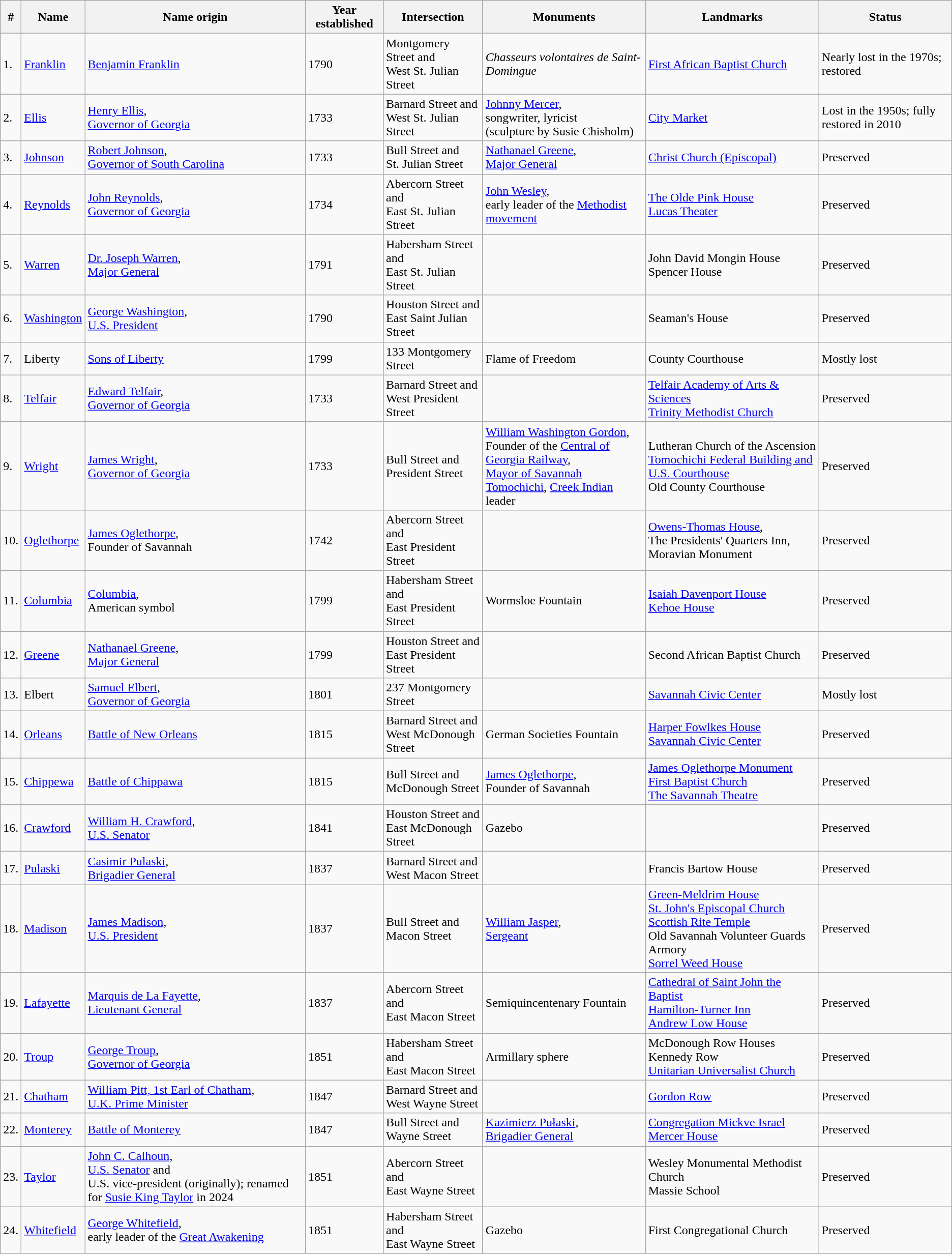<table class="wikitable sortable">
<tr>
<th>#</th>
<th>Name</th>
<th class="unsortable">Name origin</th>
<th>Year established</th>
<th class="unsortable">Intersection</th>
<th class="unsortable">Monuments</th>
<th class="unsortable">Landmarks</th>
<th>Status</th>
</tr>
<tr>
<td>1.</td>
<td><a href='#'>Franklin</a></td>
<td><a href='#'>Benjamin Franklin</a></td>
<td>1790</td>
<td>Montgomery Street and<br>West St. Julian Street</td>
<td><em>Chasseurs volontaires de Saint-Domingue</em></td>
<td><a href='#'>First African Baptist Church</a></td>
<td>Nearly lost in the 1970s; restored</td>
</tr>
<tr>
<td>2.</td>
<td><a href='#'>Ellis</a></td>
<td><a href='#'>Henry Ellis</a>,<br><a href='#'>Governor of Georgia</a></td>
<td>1733</td>
<td>Barnard Street and<br>West St. Julian Street</td>
<td><a href='#'>Johnny Mercer</a>,<br>songwriter, lyricist<br>(sculpture by Susie Chisholm)</td>
<td><a href='#'>City Market</a><br></td>
<td>Lost in the 1950s; fully restored in 2010</td>
</tr>
<tr>
<td>3.</td>
<td><a href='#'>Johnson</a></td>
<td><a href='#'>Robert Johnson</a>,<br><a href='#'>Governor of South Carolina</a></td>
<td>1733</td>
<td>Bull Street and<br>St. Julian Street</td>
<td><a href='#'>Nathanael Greene</a>,<br><a href='#'>Major General</a></td>
<td><a href='#'>Christ Church (Episcopal)</a></td>
<td>Preserved</td>
</tr>
<tr>
<td>4.</td>
<td><a href='#'>Reynolds</a></td>
<td><a href='#'>John Reynolds</a>,<br><a href='#'>Governor of Georgia</a></td>
<td>1734</td>
<td>Abercorn Street and<br>East St. Julian Street</td>
<td><a href='#'>John Wesley</a>,<br>early leader of the <a href='#'>Methodist movement</a></td>
<td><a href='#'>The Olde Pink House</a><br><a href='#'>Lucas Theater</a></td>
<td>Preserved</td>
</tr>
<tr>
<td>5.</td>
<td><a href='#'>Warren</a></td>
<td><a href='#'>Dr. Joseph Warren</a>,<br><a href='#'>Major General</a></td>
<td>1791</td>
<td>Habersham Street and<br>East St. Julian Street</td>
<td></td>
<td>John David Mongin House<br>Spencer House</td>
<td>Preserved</td>
</tr>
<tr>
<td>6.</td>
<td><a href='#'>Washington</a></td>
<td><a href='#'>George Washington</a>, <br><a href='#'>U.S. President</a></td>
<td>1790</td>
<td>Houston Street and<br>East Saint Julian Street</td>
<td></td>
<td>Seaman's House</td>
<td>Preserved</td>
</tr>
<tr>
<td>7.</td>
<td>Liberty</td>
<td><a href='#'>Sons of Liberty</a></td>
<td>1799</td>
<td>133 Montgomery Street</td>
<td>Flame of Freedom</td>
<td>County Courthouse</td>
<td>Mostly lost</td>
</tr>
<tr>
<td>8.</td>
<td><a href='#'>Telfair</a></td>
<td><a href='#'>Edward Telfair</a>,<br><a href='#'>Governor of Georgia</a></td>
<td>1733</td>
<td>Barnard Street and<br>West President Street</td>
<td></td>
<td><a href='#'>Telfair Academy of Arts & Sciences</a><br><a href='#'>Trinity Methodist Church</a></td>
<td>Preserved</td>
</tr>
<tr>
<td>9.</td>
<td><a href='#'>Wright</a></td>
<td><a href='#'>James Wright</a>,<br><a href='#'>Governor of Georgia</a></td>
<td>1733</td>
<td>Bull Street and<br>President Street</td>
<td><a href='#'>William Washington Gordon</a>,<br>Founder of the <a href='#'>Central of Georgia Railway</a>,<br><a href='#'>Mayor of Savannah</a><br><a href='#'>Tomochichi</a>, <a href='#'>Creek Indian</a> leader</td>
<td>Lutheran Church of the Ascension<br><a href='#'>Tomochichi Federal Building and U.S. Courthouse</a><br>Old County Courthouse</td>
<td>Preserved</td>
</tr>
<tr>
<td>10.</td>
<td><a href='#'>Oglethorpe</a></td>
<td><a href='#'>James Oglethorpe</a>,<br>Founder of Savannah</td>
<td>1742</td>
<td>Abercorn Street and<br>East President Street</td>
<td></td>
<td><a href='#'>Owens-Thomas House</a>, <br> The Presidents' Quarters Inn, Moravian Monument</td>
<td>Preserved</td>
</tr>
<tr>
<td>11.</td>
<td><a href='#'>Columbia</a></td>
<td><a href='#'>Columbia</a>,<br>American symbol</td>
<td>1799</td>
<td>Habersham Street and<br>East President Street</td>
<td>Wormsloe Fountain</td>
<td><a href='#'>Isaiah Davenport House</a><br><a href='#'>Kehoe House</a></td>
<td>Preserved</td>
</tr>
<tr>
<td>12.</td>
<td><a href='#'>Greene</a></td>
<td><a href='#'>Nathanael Greene</a>,<br><a href='#'>Major General</a></td>
<td>1799</td>
<td>Houston Street and<br>East President Street</td>
<td></td>
<td>Second African Baptist Church</td>
<td>Preserved</td>
</tr>
<tr>
<td>13.</td>
<td>Elbert</td>
<td><a href='#'>Samuel Elbert</a>,<br><a href='#'>Governor of Georgia</a></td>
<td>1801</td>
<td>237 Montgomery Street</td>
<td></td>
<td><a href='#'>Savannah Civic Center</a></td>
<td>Mostly lost</td>
</tr>
<tr>
<td>14.</td>
<td><a href='#'>Orleans</a></td>
<td><a href='#'>Battle of New Orleans</a></td>
<td>1815</td>
<td>Barnard Street and<br>West McDonough Street</td>
<td>German Societies Fountain</td>
<td><a href='#'>Harper Fowlkes House</a><br><a href='#'>Savannah Civic Center</a></td>
<td>Preserved</td>
</tr>
<tr>
<td>15.</td>
<td><a href='#'>Chippewa</a></td>
<td><a href='#'>Battle of Chippawa</a></td>
<td>1815</td>
<td>Bull Street and<br>McDonough Street</td>
<td><a href='#'>James Oglethorpe</a>,<br>Founder of Savannah</td>
<td><a href='#'>James Oglethorpe Monument</a><br><a href='#'>First Baptist Church</a><br><a href='#'>The Savannah Theatre</a></td>
<td>Preserved</td>
</tr>
<tr>
<td>16.</td>
<td><a href='#'>Crawford</a></td>
<td><a href='#'>William H. Crawford</a>,<br><a href='#'>U.S. Senator</a></td>
<td>1841</td>
<td>Houston Street and<br>East McDonough Street</td>
<td>Gazebo</td>
<td></td>
<td>Preserved</td>
</tr>
<tr>
<td>17.</td>
<td><a href='#'>Pulaski</a></td>
<td><a href='#'>Casimir Pulaski</a>,<br><a href='#'>Brigadier General</a></td>
<td>1837</td>
<td>Barnard Street and<br>West Macon Street</td>
<td></td>
<td>Francis Bartow House</td>
<td>Preserved</td>
</tr>
<tr>
<td>18.</td>
<td><a href='#'>Madison</a></td>
<td><a href='#'>James Madison</a>,<br><a href='#'>U.S. President</a></td>
<td>1837</td>
<td>Bull Street and<br>Macon Street</td>
<td><a href='#'>William Jasper</a>,<br><a href='#'>Sergeant</a></td>
<td><a href='#'>Green-Meldrim House</a><br><a href='#'>St. John's Episcopal Church</a><br><a href='#'>Scottish Rite Temple</a><br>Old Savannah Volunteer Guards Armory<br><a href='#'>Sorrel Weed House</a></td>
<td>Preserved</td>
</tr>
<tr>
<td>19.</td>
<td><a href='#'>Lafayette</a></td>
<td><a href='#'>Marquis de La Fayette</a>, <br><a href='#'>Lieutenant General</a></td>
<td>1837</td>
<td>Abercorn Street and<br>East Macon Street</td>
<td>Semiquincentenary Fountain</td>
<td><a href='#'>Cathedral of Saint John the Baptist</a><br><a href='#'>Hamilton-Turner Inn</a><br><a href='#'>Andrew Low House</a></td>
<td>Preserved</td>
</tr>
<tr>
<td>20.</td>
<td><a href='#'>Troup</a></td>
<td><a href='#'>George Troup</a>,<br><a href='#'>Governor of Georgia</a></td>
<td>1851</td>
<td>Habersham Street and<br>East Macon Street</td>
<td>Armillary sphere</td>
<td>McDonough Row Houses<br>Kennedy Row<br><a href='#'>Unitarian Universalist Church</a></td>
<td>Preserved</td>
</tr>
<tr>
<td>21.</td>
<td><a href='#'>Chatham</a></td>
<td><a href='#'>William Pitt, 1st Earl of Chatham</a>, <br><a href='#'>U.K. Prime Minister</a></td>
<td>1847</td>
<td>Barnard Street and<br>West Wayne Street</td>
<td></td>
<td><a href='#'>Gordon Row</a></td>
<td>Preserved</td>
</tr>
<tr>
<td>22.</td>
<td><a href='#'>Monterey</a></td>
<td><a href='#'>Battle of Monterey</a></td>
<td>1847</td>
<td>Bull Street and<br>Wayne Street</td>
<td><a href='#'>Kazimierz Pułaski</a>,<br><a href='#'>Brigadier General</a></td>
<td><a href='#'>Congregation Mickve Israel</a><br><a href='#'>Mercer House</a></td>
<td>Preserved</td>
</tr>
<tr>
<td>23.</td>
<td><a href='#'>Taylor</a></td>
<td><a href='#'>John C. Calhoun</a>,<br><a href='#'>U.S. Senator</a> and<br>U.S. vice-president (originally); renamed for <a href='#'>Susie King Taylor</a> in 2024</td>
<td>1851</td>
<td>Abercorn Street and<br>East Wayne Street</td>
<td></td>
<td>Wesley Monumental Methodist Church<br>Massie School</td>
<td>Preserved</td>
</tr>
<tr>
<td>24.</td>
<td><a href='#'>Whitefield</a></td>
<td><a href='#'>George Whitefield</a>,<br>early leader of the <a href='#'>Great Awakening</a></td>
<td>1851</td>
<td>Habersham Street and<br>East Wayne Street</td>
<td>Gazebo</td>
<td>First Congregational Church</td>
<td>Preserved</td>
</tr>
</table>
